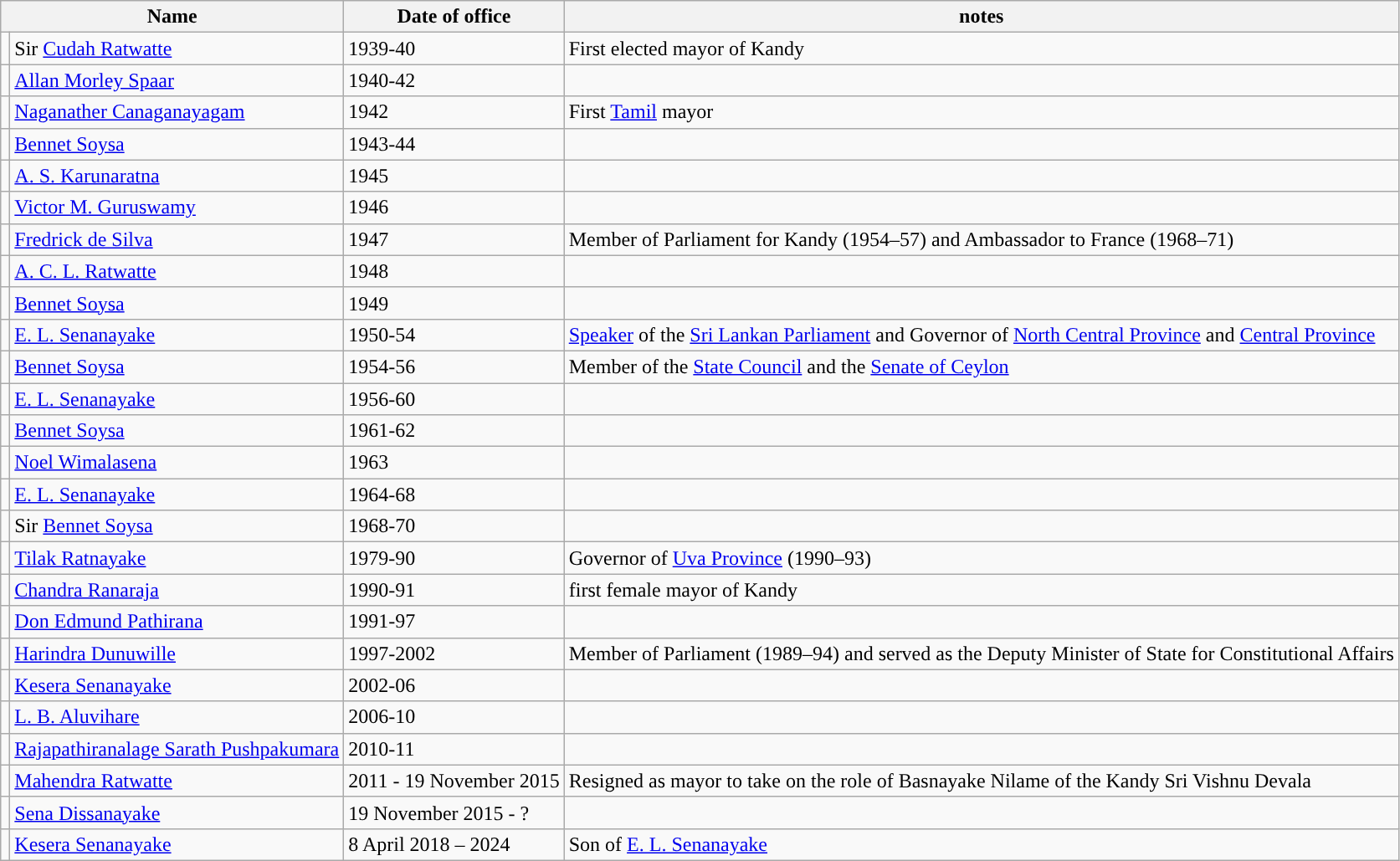<table class="wikitable sortable">
<tr>
<th colspan="2" scope="col">Name</th>
<th scope="col">Date of office</th>
<th scope="col">notes</th>
</tr>
<tr>
<td></td>
<td>Sir <a href='#'>Cudah Ratwatte</a></td>
<td>1939-40</td>
<td>First elected mayor of Kandy</td>
</tr>
<tr>
<td></td>
<td><a href='#'>Allan Morley Spaar</a></td>
<td>1940-42</td>
<td></td>
</tr>
<tr>
<td></td>
<td><a href='#'>Naganather Canaganayagam</a></td>
<td>1942</td>
<td>First <a href='#'>Tamil</a> mayor</td>
</tr>
<tr>
<td></td>
<td><a href='#'>Bennet Soysa</a></td>
<td>1943-44</td>
<td></td>
</tr>
<tr>
<td></td>
<td><a href='#'>A. S. Karunaratna</a></td>
<td>1945</td>
<td></td>
</tr>
<tr>
<td></td>
<td><a href='#'>Victor M. Guruswamy</a></td>
<td>1946</td>
<td></td>
</tr>
<tr>
<td style="background:"></td>
<td><a href='#'>Fredrick de Silva</a></td>
<td>1947</td>
<td>Member of Parliament for Kandy (1954–57) and Ambassador to France (1968–71)</td>
</tr>
<tr>
<td style="background:"></td>
<td><a href='#'>A. C. L. Ratwatte</a></td>
<td>1948</td>
<td></td>
</tr>
<tr>
<td style="background:"></td>
<td><a href='#'>Bennet Soysa</a></td>
<td>1949</td>
<td></td>
</tr>
<tr>
<td style="background:"></td>
<td><a href='#'>E. L. Senanayake</a></td>
<td>1950-54</td>
<td><a href='#'>Speaker</a> of the <a href='#'>Sri Lankan Parliament</a> and Governor of <a href='#'>North Central Province</a> and <a href='#'>Central Province</a></td>
</tr>
<tr>
<td style="background:"></td>
<td><a href='#'>Bennet Soysa</a></td>
<td>1954-56</td>
<td>Member of the <a href='#'>State Council</a> and the <a href='#'>Senate of Ceylon</a></td>
</tr>
<tr>
<td style="background:"></td>
<td><a href='#'>E. L. Senanayake</a></td>
<td>1956-60</td>
<td></td>
</tr>
<tr>
<td style="background:"></td>
<td><a href='#'>Bennet Soysa</a></td>
<td>1961-62</td>
<td></td>
</tr>
<tr>
<td style="background:"></td>
<td><a href='#'>Noel Wimalasena</a></td>
<td>1963</td>
<td></td>
</tr>
<tr>
<td style="background:"></td>
<td><a href='#'>E. L. Senanayake</a></td>
<td>1964-68</td>
<td></td>
</tr>
<tr>
<td style="background:"></td>
<td>Sir <a href='#'>Bennet Soysa</a></td>
<td>1968-70</td>
<td></td>
</tr>
<tr>
<td style="background:"></td>
<td><a href='#'>Tilak Ratnayake</a></td>
<td>1979-90</td>
<td>Governor of <a href='#'>Uva Province</a> (1990–93)</td>
</tr>
<tr>
<td style="background:"></td>
<td><a href='#'>Chandra Ranaraja</a></td>
<td>1990-91</td>
<td>first female mayor of Kandy</td>
</tr>
<tr>
<td style="background:"></td>
<td><a href='#'>Don Edmund Pathirana</a></td>
<td>1991-97</td>
<td></td>
</tr>
<tr>
<td style="background:"></td>
<td><a href='#'>Harindra Dunuwille</a></td>
<td>1997-2002</td>
<td>Member of Parliament (1989–94) and served as the Deputy Minister of State for Constitutional Affairs</td>
</tr>
<tr>
<td style="background:"></td>
<td><a href='#'>Kesera Senanayake</a></td>
<td>2002-06</td>
<td></td>
</tr>
<tr>
<td style="background:"></td>
<td><a href='#'>L. B. Aluvihare</a></td>
<td>2006-10</td>
<td></td>
</tr>
<tr>
<td style="background:"></td>
<td><a href='#'>Rajapathiranalage Sarath Pushpakumara</a></td>
<td>2010-11</td>
<td></td>
</tr>
<tr>
<td style="background:"></td>
<td><a href='#'>Mahendra Ratwatte</a></td>
<td>2011 - 19 November 2015</td>
<td>Resigned as mayor to take on the role of Basnayake Nilame of the Kandy Sri Vishnu Devala</td>
</tr>
<tr>
<td style="background:"></td>
<td><a href='#'>Sena Dissanayake</a></td>
<td>19 November 2015 -  ?</td>
<td></td>
</tr>
<tr>
<td style="background:"></td>
<td><a href='#'>Kesera Senanayake</a></td>
<td>8 April 2018 – 2024</td>
<td>Son of <a href='#'>E. L. Senanayake</a></td>
</tr>
</table>
